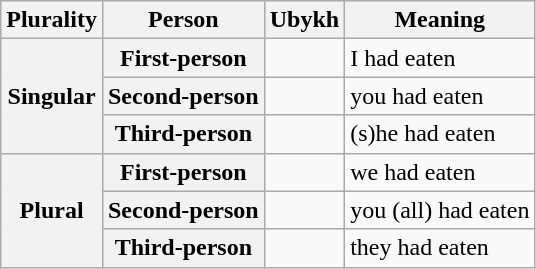<table class="wikitable">
<tr>
<th>Plurality</th>
<th>Person</th>
<th>Ubykh</th>
<th>Meaning</th>
</tr>
<tr>
<th rowspan="3">Singular</th>
<th>First-person</th>
<td></td>
<td>I had eaten</td>
</tr>
<tr>
<th>Second-person</th>
<td></td>
<td>you had eaten</td>
</tr>
<tr>
<th>Third-person</th>
<td></td>
<td>(s)he had eaten</td>
</tr>
<tr>
<th rowspan="3">Plural</th>
<th>First-person</th>
<td></td>
<td>we had eaten</td>
</tr>
<tr>
<th>Second-person</th>
<td></td>
<td>you (all) had eaten</td>
</tr>
<tr>
<th>Third-person</th>
<td></td>
<td>they had eaten</td>
</tr>
</table>
